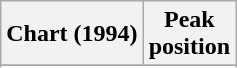<table class="wikitable sortable plainrowheaders" style="text-align:center">
<tr>
<th>Chart (1994)</th>
<th>Peak<br>position</th>
</tr>
<tr>
</tr>
<tr>
</tr>
<tr>
</tr>
<tr>
</tr>
<tr>
</tr>
<tr>
</tr>
</table>
